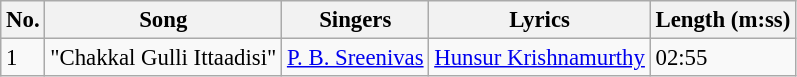<table class="wikitable" style="font-size:95%;">
<tr>
<th>No.</th>
<th>Song</th>
<th>Singers</th>
<th>Lyrics</th>
<th>Length (m:ss)</th>
</tr>
<tr>
<td>1</td>
<td>"Chakkal Gulli Ittaadisi"</td>
<td><a href='#'>P. B. Sreenivas</a></td>
<td><a href='#'>Hunsur Krishnamurthy</a></td>
<td>02:55</td>
</tr>
</table>
